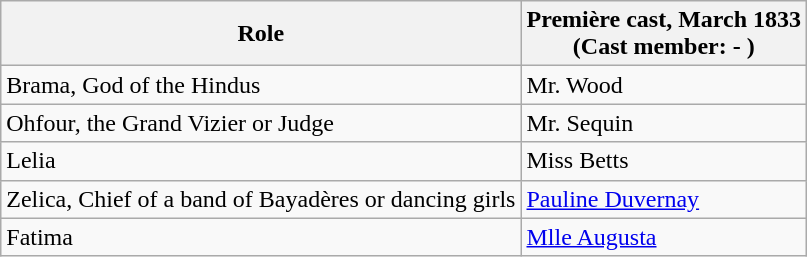<table class="wikitable">
<tr>
<th>Role</th>
<th>Première cast, 	March 1833<br>(Cast member: - )</th>
</tr>
<tr>
<td>Brama, God of the Hindus</td>
<td>Mr. Wood</td>
</tr>
<tr>
<td>Ohfour, the Grand Vizier or Judge</td>
<td>Mr. Sequin</td>
</tr>
<tr>
<td>Lelia</td>
<td>Miss Betts</td>
</tr>
<tr>
<td>Zelica, Chief of a band of Bayadères or dancing girls</td>
<td><a href='#'>Pauline Duvernay</a></td>
</tr>
<tr>
<td>Fatima</td>
<td><a href='#'>Mlle Augusta</a></td>
</tr>
</table>
